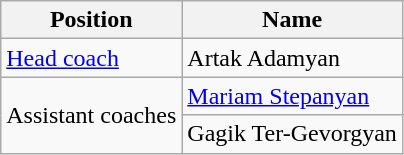<table class="wikitable">
<tr>
<th>Position</th>
<th>Name</th>
</tr>
<tr>
<td><a href='#'>Head coach</a></td>
<td>Artak Adamyan</td>
</tr>
<tr>
<td rowspan="2">Assistant coaches</td>
<td><a href='#'>Mariam Stepanyan</a></td>
</tr>
<tr>
<td>Gagik Ter-Gevorgyan</td>
</tr>
</table>
